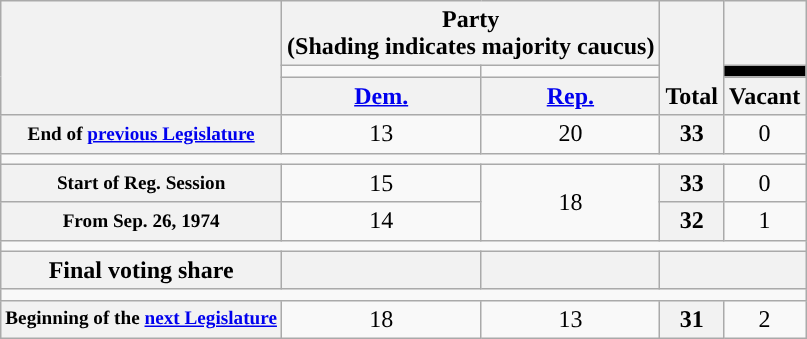<table class=wikitable style="text-align:center">
<tr style="vertical-align:bottom;">
<th rowspan=3></th>
<th colspan=2>Party <div>(Shading indicates majority caucus)</div></th>
<th rowspan=3>Total</th>
<th></th>
</tr>
<tr style="height:5px">
<td style="background-color:"></td>
<td style="background-color:"></td>
<td style="background:black;"></td>
</tr>
<tr>
<th><a href='#'>Dem.</a></th>
<th><a href='#'>Rep.</a></th>
<th>Vacant</th>
</tr>
<tr>
<th style="font-size:80%;">End of <a href='#'>previous Legislature</a></th>
<td>13</td>
<td>20</td>
<th>33</th>
<td>0</td>
</tr>
<tr>
<td colspan=5></td>
</tr>
<tr>
<th style="font-size:80%;">Start of Reg. Session</th>
<td>15</td>
<td rowspan="2" >18</td>
<th>33</th>
<td>0</td>
</tr>
<tr>
<th style="font-size:80%;">From Sep. 26, 1974</th>
<td>14</td>
<th>32</th>
<td>1</td>
</tr>
<tr>
<td colspan=5></td>
</tr>
<tr>
<th>Final voting share</th>
<th></th>
<th></th>
<th colspan=2></th>
</tr>
<tr>
<td colspan=5></td>
</tr>
<tr>
<th style="font-size:80%;">Beginning of the <a href='#'>next Legislature</a></th>
<td>18</td>
<td>13</td>
<th>31</th>
<td>2</td>
</tr>
</table>
